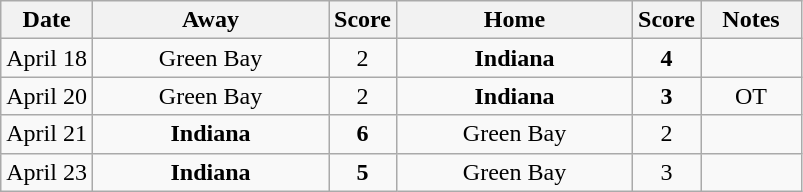<table class="wikitable">
<tr>
<th bgcolor="#DDDDFF" w,.m.nm.,idth="60">Date</th>
<th bgcolor="#DDDDFF" width="150">Away</th>
<th bgcolor="#DDDDFF" width="5">Score</th>
<th bgcolor="#DDDDFF" width="150">Home</th>
<th bgcolor="#DDDDFF" width="5">Score</th>
<th bgcolor="#DDDDFF" width="60">Notes</th>
</tr>
<tr>
<td>April 18</td>
<td align="center">Green Bay</td>
<td align="center">2</td>
<td align="center"><strong>Indiana</strong></td>
<td align="center"><strong>4</strong></td>
<td></td>
</tr>
<tr>
<td>April 20</td>
<td align="center">Green Bay</td>
<td align="center">2</td>
<td align="center"><strong>Indiana</strong></td>
<td align="center"><strong>3</strong></td>
<td align="center">OT</td>
</tr>
<tr>
<td>April 21</td>
<td align="center"><strong>Indiana</strong></td>
<td align="center"><strong>6</strong></td>
<td align="center">Green Bay</td>
<td align="center">2</td>
<td></td>
</tr>
<tr>
<td>April 23</td>
<td align="center"><strong>Indiana</strong></td>
<td align="center"><strong>5</strong></td>
<td align="center">Green Bay</td>
<td align="center">3</td>
<td></td>
</tr>
</table>
